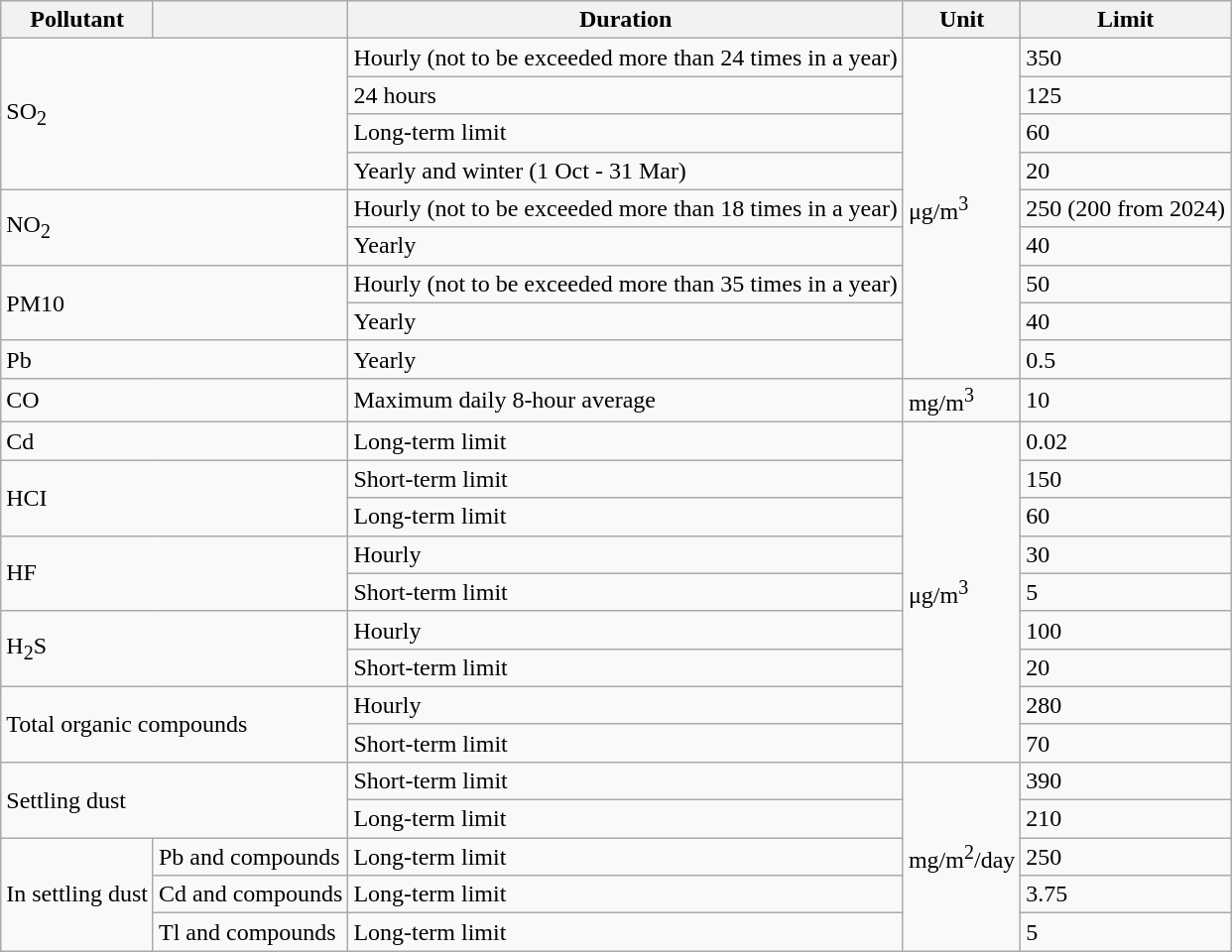<table class="wikitable">
<tr>
<th>Pollutant</th>
<th></th>
<th>Duration</th>
<th>Unit</th>
<th>Limit</th>
</tr>
<tr>
<td colspan="2" rowspan="4">SO<sub>2</sub></td>
<td>Hourly (not to be exceeded more than 24 times in a year)</td>
<td rowspan="9">μg/m<sup>3</sup></td>
<td>350</td>
</tr>
<tr>
<td>24 hours</td>
<td>125</td>
</tr>
<tr>
<td>Long-term limit</td>
<td>60</td>
</tr>
<tr>
<td>Yearly and winter (1 Oct - 31 Mar)</td>
<td>20</td>
</tr>
<tr>
<td colspan="2" rowspan="2">NO<sub>2</sub></td>
<td>Hourly (not to be exceeded more than 18 times in a year)</td>
<td>250 (200 from 2024)</td>
</tr>
<tr>
<td>Yearly</td>
<td>40</td>
</tr>
<tr>
<td colspan="2" rowspan="2">PM10</td>
<td>Hourly (not to be exceeded more than 35 times in a year)</td>
<td>50</td>
</tr>
<tr>
<td>Yearly</td>
<td>40</td>
</tr>
<tr>
<td colspan="2">Pb</td>
<td>Yearly</td>
<td>0.5</td>
</tr>
<tr>
<td colspan="2">CO</td>
<td>Maximum daily 8-hour average</td>
<td>mg/m<sup>3</sup></td>
<td>10</td>
</tr>
<tr>
<td colspan="2">Cd</td>
<td>Long-term limit</td>
<td rowspan="9">μg/m<sup>3</sup></td>
<td>0.02</td>
</tr>
<tr>
<td colspan="2" rowspan="2">HCI</td>
<td>Short-term limit</td>
<td>150</td>
</tr>
<tr>
<td>Long-term limit</td>
<td>60</td>
</tr>
<tr>
<td colspan="2" rowspan="2">HF</td>
<td>Hourly</td>
<td>30</td>
</tr>
<tr>
<td>Short-term limit</td>
<td>5</td>
</tr>
<tr>
<td colspan="2" rowspan="2">H<sub>2</sub>S</td>
<td>Hourly</td>
<td>100</td>
</tr>
<tr>
<td>Short-term limit</td>
<td>20</td>
</tr>
<tr>
<td colspan="2" rowspan="2">Total organic compounds</td>
<td>Hourly</td>
<td>280</td>
</tr>
<tr>
<td>Short-term limit</td>
<td>70</td>
</tr>
<tr>
<td colspan="2" rowspan="2">Settling dust</td>
<td>Short-term limit</td>
<td rowspan="5">mg/m<sup>2</sup>/day</td>
<td>390</td>
</tr>
<tr>
<td>Long-term limit</td>
<td>210</td>
</tr>
<tr>
<td rowspan="3">In settling dust</td>
<td>Pb and compounds</td>
<td>Long-term limit</td>
<td>250</td>
</tr>
<tr>
<td>Cd and compounds</td>
<td>Long-term limit</td>
<td>3.75</td>
</tr>
<tr>
<td>Tl and compounds</td>
<td>Long-term limit</td>
<td>5</td>
</tr>
</table>
